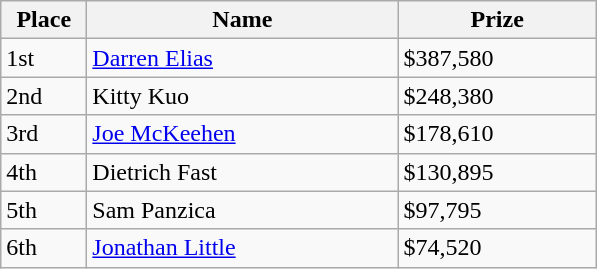<table class="wikitable">
<tr>
<th style="width:50px;">Place</th>
<th style="width:200px;">Name</th>
<th style="width:125px;">Prize</th>
</tr>
<tr>
<td>1st</td>
<td> <a href='#'>Darren Elias</a></td>
<td>$387,580</td>
</tr>
<tr>
<td>2nd</td>
<td> Kitty Kuo</td>
<td>$248,380</td>
</tr>
<tr>
<td>3rd</td>
<td> <a href='#'>Joe McKeehen</a></td>
<td>$178,610</td>
</tr>
<tr>
<td>4th</td>
<td> Dietrich Fast</td>
<td>$130,895</td>
</tr>
<tr>
<td>5th</td>
<td> Sam Panzica</td>
<td>$97,795</td>
</tr>
<tr>
<td>6th</td>
<td> <a href='#'>Jonathan Little</a></td>
<td>$74,520</td>
</tr>
</table>
